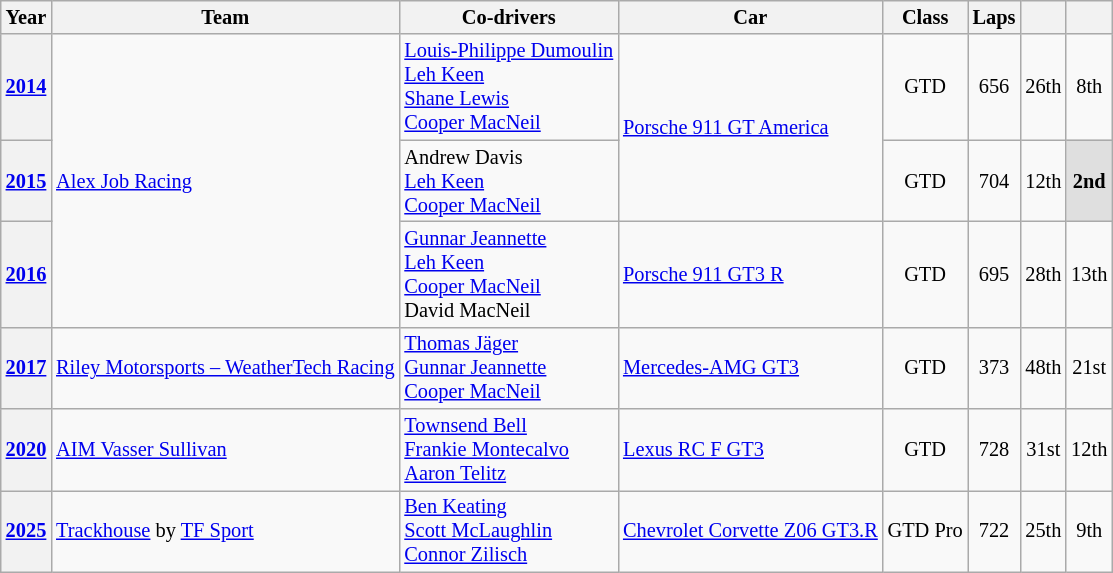<table class="wikitable" style="font-size:85%; text-align:center">
<tr>
<th>Year</th>
<th>Team</th>
<th>Co-drivers</th>
<th>Car</th>
<th>Class</th>
<th>Laps</th>
<th></th>
<th></th>
</tr>
<tr>
<th><a href='#'>2014</a></th>
<td rowspan=3 align=left><a href='#'>Alex Job Racing</a></td>
<td align=left> <a href='#'>Louis-Philippe Dumoulin</a><br> <a href='#'>Leh Keen</a><br> <a href='#'>Shane Lewis</a><br> <a href='#'>Cooper MacNeil</a></td>
<td rowspan=2 align=left><a href='#'>Porsche 911 GT America</a></td>
<td>GTD</td>
<td>656</td>
<td>26th</td>
<td>8th</td>
</tr>
<tr>
<th><a href='#'>2015</a></th>
<td align=left> Andrew Davis<br> <a href='#'>Leh Keen</a><br> <a href='#'>Cooper MacNeil</a></td>
<td>GTD</td>
<td>704</td>
<td>12th</td>
<td style="background:#DFDFDF;"><strong>2nd</strong></td>
</tr>
<tr>
<th><a href='#'>2016</a></th>
<td align=left> <a href='#'>Gunnar Jeannette</a><br> <a href='#'>Leh Keen</a><br> <a href='#'>Cooper MacNeil</a><br> David MacNeil</td>
<td align=left><a href='#'>Porsche 911 GT3 R</a></td>
<td>GTD</td>
<td>695</td>
<td>28th</td>
<td>13th</td>
</tr>
<tr>
<th><a href='#'>2017</a></th>
<td align=left><a href='#'>Riley Motorsports – WeatherTech Racing</a></td>
<td align=left> <a href='#'>Thomas Jäger</a><br> <a href='#'>Gunnar Jeannette</a><br> <a href='#'>Cooper MacNeil</a></td>
<td align=left><a href='#'>Mercedes-AMG GT3</a></td>
<td>GTD</td>
<td>373</td>
<td>48th</td>
<td>21st</td>
</tr>
<tr>
<th><a href='#'>2020</a></th>
<td align=left><a href='#'>AIM Vasser Sullivan</a></td>
<td align=left> <a href='#'>Townsend Bell</a><br> <a href='#'>Frankie Montecalvo</a><br> <a href='#'>Aaron Telitz</a></td>
<td align=left><a href='#'>Lexus RC F GT3</a></td>
<td>GTD</td>
<td>728</td>
<td>31st</td>
<td>12th</td>
</tr>
<tr>
<th><a href='#'>2025</a></th>
<td align=left><a href='#'>Trackhouse</a> by <a href='#'>TF Sport</a></td>
<td align=left> <a href='#'>Ben Keating</a><br> <a href='#'>Scott McLaughlin</a><br> <a href='#'>Connor Zilisch</a></td>
<td align=left><a href='#'>Chevrolet Corvette Z06 GT3.R</a></td>
<td>GTD Pro</td>
<td>722</td>
<td>25th</td>
<td>9th</td>
</tr>
</table>
